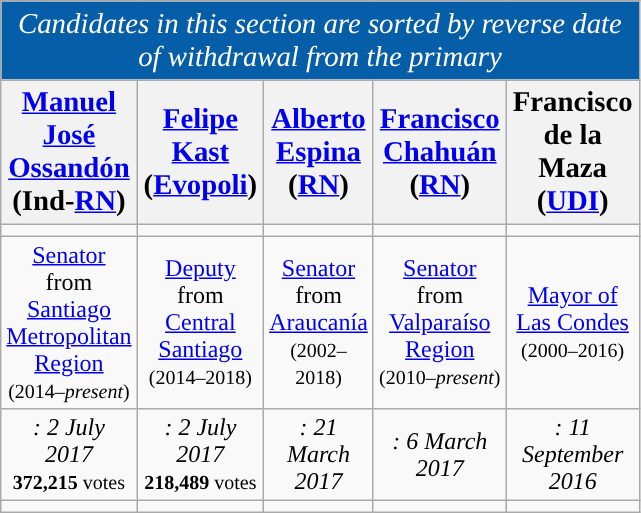<table class="wikitable">
<tr>
<td colspan="5" style="text-align:center; font-size:120%; color:white; background:#065DA8;"><em>Candidates in this section are sorted by reverse date of withdrawal from the primary</em></td>
</tr>
<tr>
<th scope="col" style="width:3em; font-size:120%;"><a href='#'>Manuel José Ossandón</a> (Ind-<a href='#'>RN</a>)</th>
<th scope="col" style="width:3em; font-size:120%;"><a href='#'>Felipe Kast</a> (<a href='#'>Evopoli</a>)</th>
<th scope="col" style="width:3em; font-size:120%;"><a href='#'>Alberto Espina</a> (<a href='#'>RN</a>)</th>
<th scope="col" style="width:3em; font-size:120%;"><a href='#'>Francisco Chahuán</a> (<a href='#'>RN</a>)</th>
<th scope="col" style="width:3em; font-size:120%;">Francisco de la Maza (<a href='#'>UDI</a>)</th>
</tr>
<tr>
<td></td>
<td></td>
<td></td>
<td></td>
<td></td>
</tr>
<tr style="text-align:center">
<td><a href='#'>Senator</a><br>from <a href='#'>Santiago Metropolitan Region</a><br><small>(2014–<em>present</em>)</small></td>
<td><a href='#'>Deputy</a><br>from <a href='#'>Central Santiago</a><br><small>(2014–2018)</small></td>
<td><a href='#'>Senator</a><br>from <a href='#'>Araucanía</a><br><small>(2002–2018)</small></td>
<td><a href='#'>Senator</a><br>from <a href='#'>Valparaíso Region</a><br><small>(2010–<em>present</em>)</small></td>
<td><a href='#'>Mayor of Las Condes</a><br><small>(2000–2016)</small></td>
</tr>
<tr style="text-align:center">
<td><em>: 2 July 2017</em><br><small><strong>372,215</strong> votes</small></td>
<td><em>: 2 July 2017</em><br><small><strong>218,489</strong> votes</small></td>
<td><em>: 21 March 2017</em></td>
<td><em>: 6 March 2017</em></td>
<td><em>: 11 September 2016</em></td>
</tr>
<tr style="text-align:center">
<td></td>
<td></td>
<td></td>
<td></td>
<td></td>
</tr>
</table>
